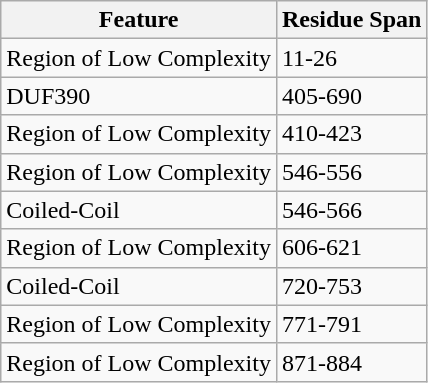<table class="wikitable">
<tr>
<th>Feature</th>
<th>Residue Span</th>
</tr>
<tr>
<td>Region of Low Complexity</td>
<td>11-26</td>
</tr>
<tr>
<td>DUF390</td>
<td>405-690</td>
</tr>
<tr>
<td>Region of Low Complexity</td>
<td>410-423</td>
</tr>
<tr>
<td>Region of Low Complexity</td>
<td>546-556</td>
</tr>
<tr>
<td>Coiled-Coil</td>
<td>546-566</td>
</tr>
<tr>
<td>Region of Low Complexity</td>
<td>606-621</td>
</tr>
<tr>
<td>Coiled-Coil</td>
<td>720-753</td>
</tr>
<tr>
<td>Region of Low Complexity</td>
<td>771-791</td>
</tr>
<tr>
<td>Region of Low Complexity</td>
<td>871-884</td>
</tr>
</table>
